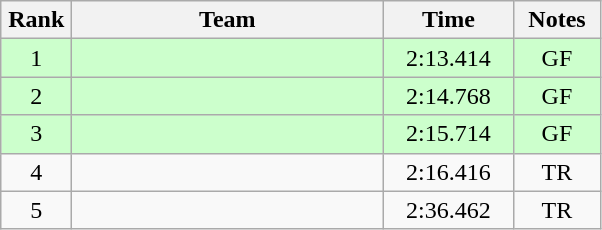<table class=wikitable style="text-align:center">
<tr>
<th width=40>Rank</th>
<th width=200>Team</th>
<th width=80>Time</th>
<th width=50>Notes</th>
</tr>
<tr bgcolor="#ccffcc">
<td>1</td>
<td align=left></td>
<td>2:13.414</td>
<td>GF</td>
</tr>
<tr bgcolor="#ccffcc">
<td>2</td>
<td align=left></td>
<td>2:14.768</td>
<td>GF</td>
</tr>
<tr bgcolor="#ccffcc">
<td>3</td>
<td align=left></td>
<td>2:15.714</td>
<td>GF</td>
</tr>
<tr>
<td>4</td>
<td align=left></td>
<td>2:16.416</td>
<td>TR</td>
</tr>
<tr>
<td>5</td>
<td align=left></td>
<td>2:36.462</td>
<td>TR</td>
</tr>
</table>
